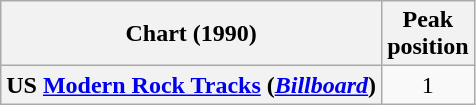<table class="wikitable plainrowheaders" style="text-align:center">
<tr>
<th>Chart (1990)</th>
<th>Peak<br>position</th>
</tr>
<tr>
<th scope="row">US <a href='#'>Modern Rock Tracks</a> (<em><a href='#'>Billboard</a></em>)</th>
<td>1</td>
</tr>
</table>
